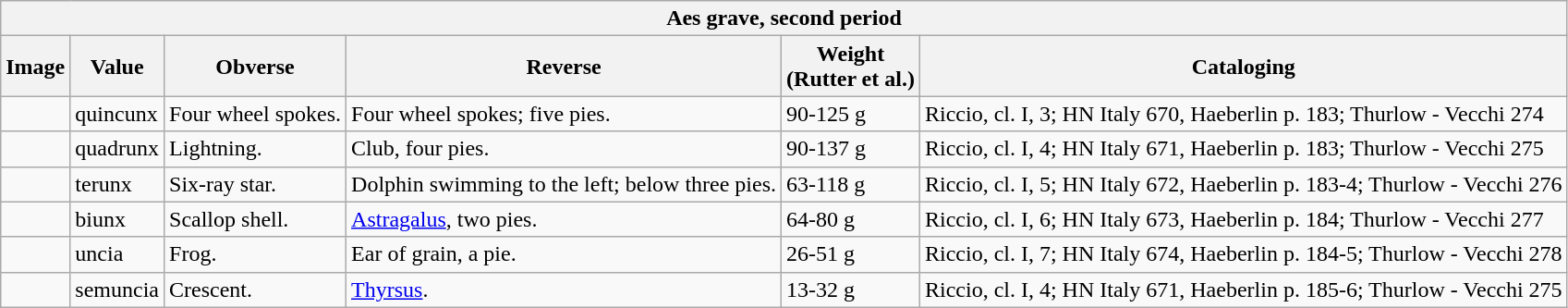<table class="wikitable">
<tr>
<th colspan="6">Aes grave, second period</th>
</tr>
<tr>
<th>Image</th>
<th>Value</th>
<th>Obverse</th>
<th>Reverse</th>
<th>Weight<br>(Rutter et al.)</th>
<th>Cataloging</th>
</tr>
<tr>
<td></td>
<td>quincunx</td>
<td>Four wheel spokes.</td>
<td>Four wheel spokes; five pies.</td>
<td>90-125 g</td>
<td>Riccio, cl. I, 3; HN Italy 670, Haeberlin p. 183; Thurlow - Vecchi 274</td>
</tr>
<tr>
<td></td>
<td>quadrunx</td>
<td>Lightning.</td>
<td>Club, four pies.</td>
<td>90-137 g</td>
<td>Riccio, cl. I, 4; HN Italy 671, Haeberlin p. 183; Thurlow - Vecchi 275</td>
</tr>
<tr>
<td></td>
<td>terunx</td>
<td>Six-ray star.</td>
<td>Dolphin swimming to the left; below three pies.</td>
<td>63-118 g</td>
<td>Riccio, cl. I, 5; HN Italy 672, Haeberlin p. 183-4; Thurlow - Vecchi 276</td>
</tr>
<tr>
<td></td>
<td>biunx</td>
<td>Scallop shell.</td>
<td><a href='#'>Astragalus</a>, two pies.</td>
<td>64-80 g</td>
<td>Riccio, cl. I, 6; HN Italy 673, Haeberlin p. 184; Thurlow - Vecchi 277</td>
</tr>
<tr>
<td></td>
<td>uncia</td>
<td>Frog.</td>
<td>Ear of grain, a pie.</td>
<td>26-51 g</td>
<td>Riccio, cl. I, 7; HN Italy 674, Haeberlin p. 184-5; Thurlow - Vecchi 278</td>
</tr>
<tr>
<td></td>
<td>semuncia</td>
<td>Crescent.</td>
<td><a href='#'>Thyrsus</a>.</td>
<td>13-32 g</td>
<td>Riccio, cl. I, 4; HN Italy 671, Haeberlin p. 185-6; Thurlow - Vecchi 275</td>
</tr>
</table>
